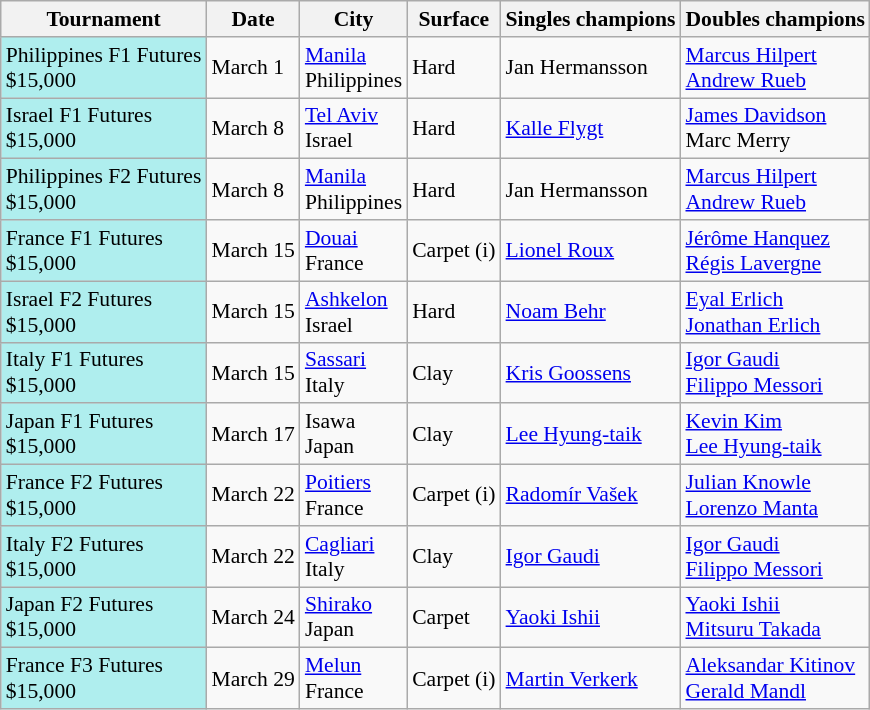<table class="sortable wikitable" style="font-size:90%">
<tr>
<th>Tournament</th>
<th>Date</th>
<th>City</th>
<th>Surface</th>
<th>Singles champions</th>
<th>Doubles champions</th>
</tr>
<tr>
<td style="background:#afeeee;">Philippines F1 Futures<br>$15,000</td>
<td>March 1</td>
<td><a href='#'>Manila</a><br>Philippines</td>
<td>Hard</td>
<td> Jan Hermansson</td>
<td> <a href='#'>Marcus Hilpert</a><br> <a href='#'>Andrew Rueb</a></td>
</tr>
<tr>
<td style="background:#afeeee;">Israel F1 Futures<br>$15,000</td>
<td>March 8</td>
<td><a href='#'>Tel Aviv</a><br>Israel</td>
<td>Hard</td>
<td> <a href='#'>Kalle Flygt</a></td>
<td> <a href='#'>James Davidson</a><br> Marc Merry</td>
</tr>
<tr>
<td style="background:#afeeee;">Philippines F2 Futures<br>$15,000</td>
<td>March 8</td>
<td><a href='#'>Manila</a><br>Philippines</td>
<td>Hard</td>
<td> Jan Hermansson</td>
<td> <a href='#'>Marcus Hilpert</a><br> <a href='#'>Andrew Rueb</a></td>
</tr>
<tr>
<td style="background:#afeeee;">France F1 Futures<br>$15,000</td>
<td>March 15</td>
<td><a href='#'>Douai</a><br>France</td>
<td>Carpet (i)</td>
<td> <a href='#'>Lionel Roux</a></td>
<td> <a href='#'>Jérôme Hanquez</a><br> <a href='#'>Régis Lavergne</a></td>
</tr>
<tr>
<td style="background:#afeeee;">Israel F2 Futures<br>$15,000</td>
<td>March 15</td>
<td><a href='#'>Ashkelon</a><br>Israel</td>
<td>Hard</td>
<td> <a href='#'>Noam Behr</a></td>
<td> <a href='#'>Eyal Erlich</a><br> <a href='#'>Jonathan Erlich</a></td>
</tr>
<tr>
<td style="background:#afeeee;">Italy F1 Futures<br>$15,000</td>
<td>March 15</td>
<td><a href='#'>Sassari</a><br>Italy</td>
<td>Clay</td>
<td> <a href='#'>Kris Goossens</a></td>
<td> <a href='#'>Igor Gaudi</a><br> <a href='#'>Filippo Messori</a></td>
</tr>
<tr>
<td style="background:#afeeee;">Japan F1 Futures<br>$15,000</td>
<td>March 17</td>
<td>Isawa<br>Japan</td>
<td>Clay</td>
<td> <a href='#'>Lee Hyung-taik</a></td>
<td> <a href='#'>Kevin Kim</a><br> <a href='#'>Lee Hyung-taik</a></td>
</tr>
<tr>
<td style="background:#afeeee;">France F2 Futures<br>$15,000</td>
<td>March 22</td>
<td><a href='#'>Poitiers</a><br>France</td>
<td>Carpet (i)</td>
<td> <a href='#'>Radomír Vašek</a></td>
<td> <a href='#'>Julian Knowle</a><br> <a href='#'>Lorenzo Manta</a></td>
</tr>
<tr>
<td style="background:#afeeee;">Italy F2 Futures<br>$15,000</td>
<td>March 22</td>
<td><a href='#'>Cagliari</a><br>Italy</td>
<td>Clay</td>
<td> <a href='#'>Igor Gaudi</a></td>
<td> <a href='#'>Igor Gaudi</a><br> <a href='#'>Filippo Messori</a></td>
</tr>
<tr>
<td style="background:#afeeee;">Japan F2 Futures<br>$15,000</td>
<td>March 24</td>
<td><a href='#'>Shirako</a><br>Japan</td>
<td>Carpet</td>
<td> <a href='#'>Yaoki Ishii</a></td>
<td> <a href='#'>Yaoki Ishii</a><br> <a href='#'>Mitsuru Takada</a></td>
</tr>
<tr>
<td style="background:#afeeee;">France F3 Futures<br>$15,000</td>
<td>March 29</td>
<td><a href='#'>Melun</a><br>France</td>
<td>Carpet (i)</td>
<td> <a href='#'>Martin Verkerk</a></td>
<td> <a href='#'>Aleksandar Kitinov</a><br> <a href='#'>Gerald Mandl</a></td>
</tr>
</table>
